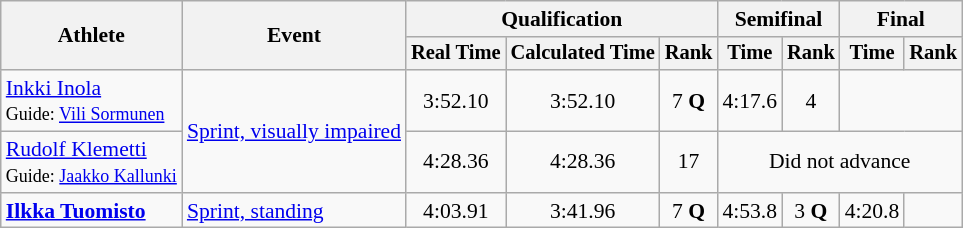<table class="wikitable" style="font-size:90%">
<tr>
<th rowspan="2">Athlete</th>
<th rowspan="2">Event</th>
<th colspan="3">Qualification</th>
<th colspan="2">Semifinal</th>
<th colspan="2">Final</th>
</tr>
<tr style="font-size:95%">
<th>Real Time</th>
<th>Calculated Time</th>
<th>Rank</th>
<th>Time</th>
<th>Rank</th>
<th>Time</th>
<th>Rank</th>
</tr>
<tr align=center>
<td align=left><a href='#'>Inkki Inola</a><br><small>Guide: <a href='#'>Vili Sormunen</a></small></td>
<td align=left rowspan=2><a href='#'>Sprint, visually impaired</a></td>
<td>3:52.10</td>
<td>3:52.10</td>
<td>7 <strong>Q</strong></td>
<td>4:17.6</td>
<td>4</td>
<td colspan=2></td>
</tr>
<tr align=center>
<td align=left><a href='#'>Rudolf Klemetti</a><br><small>Guide: <a href='#'>Jaakko Kallunki</a></small></td>
<td>4:28.36</td>
<td>4:28.36</td>
<td>17</td>
<td colspan=4>Did not advance</td>
</tr>
<tr align=center>
<td align=left><strong><a href='#'>Ilkka Tuomisto</a></strong></td>
<td align=left><a href='#'>Sprint, standing</a></td>
<td>4:03.91</td>
<td>3:41.96</td>
<td>7 <strong>Q</strong></td>
<td>4:53.8</td>
<td>3 <strong>Q</strong></td>
<td>4:20.8</td>
<td></td>
</tr>
</table>
